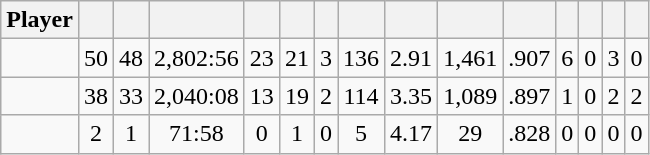<table class="wikitable sortable" style="text-align:center;">
<tr>
<th>Player</th>
<th></th>
<th></th>
<th></th>
<th></th>
<th></th>
<th></th>
<th></th>
<th></th>
<th></th>
<th></th>
<th></th>
<th></th>
<th></th>
<th></th>
</tr>
<tr>
<td></td>
<td>50</td>
<td>48</td>
<td>2,802:56</td>
<td>23</td>
<td>21</td>
<td>3</td>
<td>136</td>
<td>2.91</td>
<td>1,461</td>
<td>.907</td>
<td>6</td>
<td>0</td>
<td>3</td>
<td>0</td>
</tr>
<tr>
<td></td>
<td>38</td>
<td>33</td>
<td>2,040:08</td>
<td>13</td>
<td>19</td>
<td>2</td>
<td>114</td>
<td>3.35</td>
<td>1,089</td>
<td>.897</td>
<td>1</td>
<td>0</td>
<td>2</td>
<td>2</td>
</tr>
<tr>
<td></td>
<td>2</td>
<td>1</td>
<td>71:58</td>
<td>0</td>
<td>1</td>
<td>0</td>
<td>5</td>
<td>4.17</td>
<td>29</td>
<td>.828</td>
<td>0</td>
<td>0</td>
<td>0</td>
<td>0</td>
</tr>
</table>
